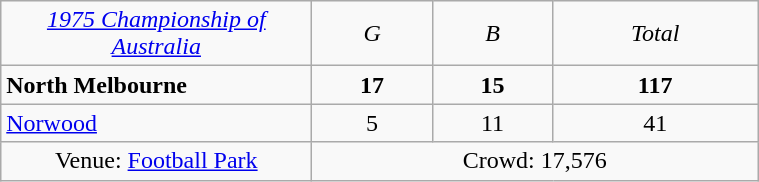<table class="wikitable" style="text-align:center; width:40%">
<tr>
<td width=200><em><a href='#'>1975 Championship of Australia</a></em></td>
<td><em>G</em></td>
<td><em>B</em></td>
<td><em>Total</em></td>
</tr>
<tr>
<td style="text-align:left"><strong>North Melbourne</strong></td>
<td><strong>17</strong></td>
<td><strong>15</strong></td>
<td><strong>117</strong></td>
</tr>
<tr>
<td style="text-align:left"><a href='#'>Norwood</a></td>
<td>5</td>
<td>11</td>
<td>41</td>
</tr>
<tr>
<td>Venue: <a href='#'>Football Park</a></td>
<td colspan=3>Crowd: 17,576</td>
</tr>
</table>
